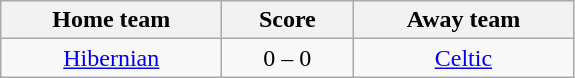<table class="wikitable" style="text-align: center">
<tr>
<th width=140>Home team</th>
<th width=80>Score</th>
<th width=140>Away team</th>
</tr>
<tr>
<td><a href='#'>Hibernian</a></td>
<td>0 – 0</td>
<td><a href='#'>Celtic</a></td>
</tr>
</table>
